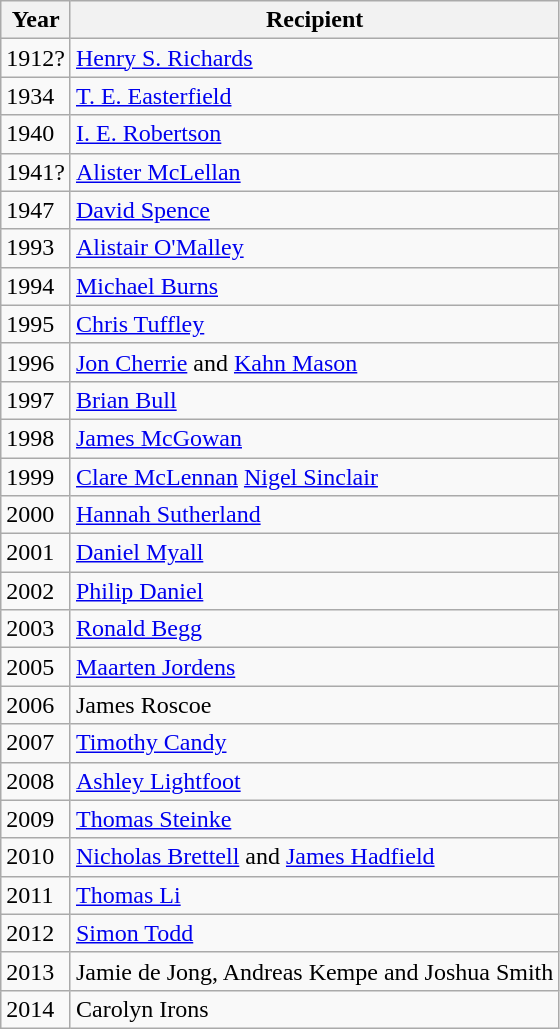<table class="wikitable">
<tr>
<th>Year</th>
<th>Recipient</th>
</tr>
<tr>
<td>1912?</td>
<td><a href='#'>Henry S. Richards</a></td>
</tr>
<tr>
<td>1934</td>
<td><a href='#'>T. E. Easterfield</a></td>
</tr>
<tr>
<td>1940</td>
<td><a href='#'>I. E. Robertson</a></td>
</tr>
<tr>
<td>1941?</td>
<td><a href='#'>Alister McLellan</a></td>
</tr>
<tr>
<td>1947</td>
<td><a href='#'>David Spence</a></td>
</tr>
<tr>
<td>1993</td>
<td><a href='#'>Alistair O'Malley</a></td>
</tr>
<tr>
<td>1994</td>
<td><a href='#'>Michael Burns</a></td>
</tr>
<tr>
<td>1995</td>
<td><a href='#'>Chris Tuffley</a></td>
</tr>
<tr>
<td>1996</td>
<td><a href='#'>Jon Cherrie</a> and <a href='#'>Kahn Mason</a></td>
</tr>
<tr>
<td>1997</td>
<td><a href='#'>Brian Bull</a></td>
</tr>
<tr>
<td>1998</td>
<td><a href='#'>James McGowan</a></td>
</tr>
<tr>
<td>1999</td>
<td><a href='#'>Clare McLennan</a> <a href='#'>Nigel Sinclair</a></td>
</tr>
<tr>
<td>2000</td>
<td><a href='#'>Hannah Sutherland</a></td>
</tr>
<tr>
<td>2001</td>
<td><a href='#'>Daniel Myall</a></td>
</tr>
<tr>
<td>2002</td>
<td><a href='#'>Philip Daniel</a></td>
</tr>
<tr>
<td>2003</td>
<td><a href='#'>Ronald Begg</a></td>
</tr>
<tr>
<td>2005</td>
<td><a href='#'>Maarten Jordens</a></td>
</tr>
<tr>
<td>2006</td>
<td>James Roscoe</td>
</tr>
<tr>
<td>2007</td>
<td><a href='#'>Timothy Candy</a></td>
</tr>
<tr>
<td>2008</td>
<td><a href='#'>Ashley Lightfoot</a></td>
</tr>
<tr>
<td>2009</td>
<td><a href='#'>Thomas Steinke</a></td>
</tr>
<tr>
<td>2010</td>
<td><a href='#'>Nicholas Brettell</a> and <a href='#'>James Hadfield</a></td>
</tr>
<tr>
<td>2011</td>
<td><a href='#'>Thomas Li</a></td>
</tr>
<tr>
<td>2012</td>
<td><a href='#'>Simon Todd</a></td>
</tr>
<tr>
<td>2013</td>
<td>Jamie de Jong, Andreas Kempe and Joshua Smith</td>
</tr>
<tr>
<td>2014</td>
<td>Carolyn Irons</td>
</tr>
</table>
